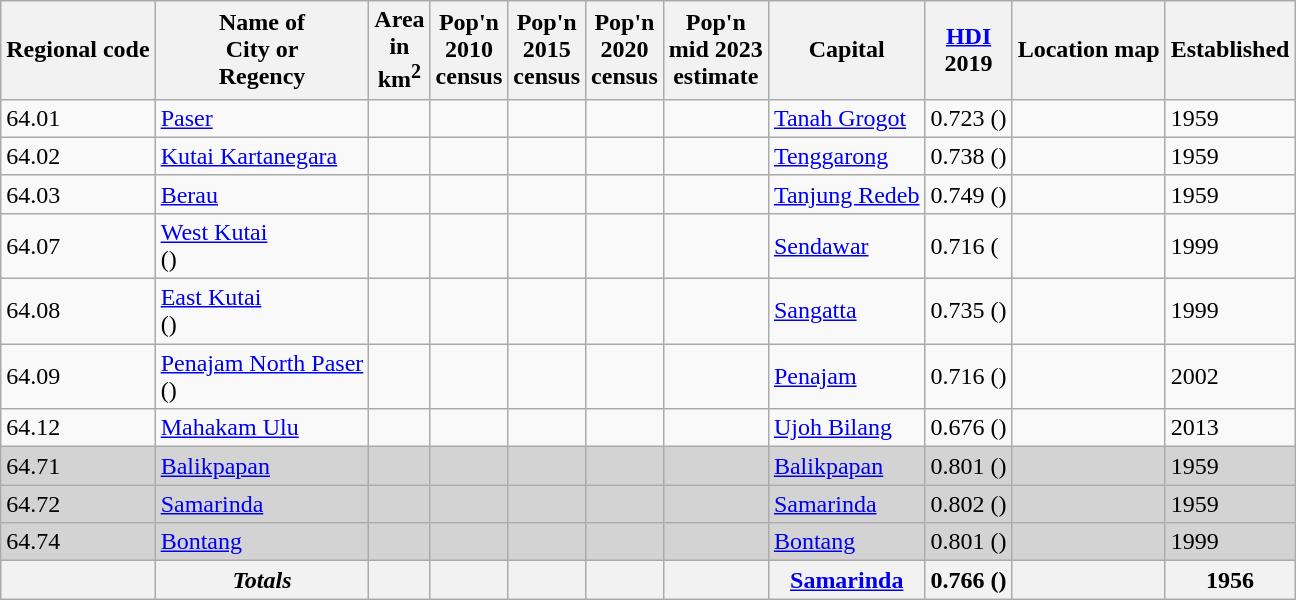<table class="wikitable sortable" style="margin-bottom: 0;">
<tr>
<th>Regional code</th>
<th>Name of<br>City or<br>Regency</th>
<th>Area <br>in<br>km<sup>2</sup></th>
<th>Pop'n <br> 2010 <br> census</th>
<th>Pop'n <br> 2015 <br> census</th>
<th>Pop'n <br> 2020 <br> census</th>
<th>Pop'n <br> mid 2023 <br> estimate</th>
<th>Capital</th>
<th><a href='#'>HDI</a><br>2019</th>
<th>Location map</th>
<th>Established</th>
</tr>
<tr>
<td>64.01</td>
<td><a href='#'>Paser</a></td>
<td align="right"></td>
<td align="right"></td>
<td align="right"></td>
<td align="right"></td>
<td align="right"></td>
<td><a href='#'>Tanah Grogot</a></td>
<td>0.723 ()</td>
<td></td>
<td>1959</td>
</tr>
<tr>
<td>64.02</td>
<td><a href='#'>Kutai Kartanegara</a></td>
<td align="right"></td>
<td align="right"></td>
<td align="right"></td>
<td align="right"></td>
<td align="right"></td>
<td><a href='#'>Tenggarong</a></td>
<td>0.738 ()</td>
<td></td>
<td>1959</td>
</tr>
<tr>
<td>64.03</td>
<td><a href='#'>Berau</a></td>
<td align="right"></td>
<td align="right"></td>
<td align="right"></td>
<td align="right"></td>
<td align="right"></td>
<td><a href='#'>Tanjung Redeb</a></td>
<td>0.749 ()</td>
<td></td>
<td>1959</td>
</tr>
<tr>
<td>64.07</td>
<td><a href='#'>West Kutai</a><br>()</td>
<td align="right"></td>
<td align="right"></td>
<td align="right"></td>
<td align="right"></td>
<td align="right"></td>
<td><a href='#'>Sendawar</a></td>
<td>0.716 (</td>
<td></td>
<td>1999</td>
</tr>
<tr>
<td>64.08</td>
<td><a href='#'>East Kutai</a><br>()</td>
<td align="right"></td>
<td align="right"></td>
<td align="right"></td>
<td align="right"></td>
<td align="right"></td>
<td><a href='#'>Sangatta</a></td>
<td>0.735 ()</td>
<td></td>
<td>1999</td>
</tr>
<tr>
<td>64.09</td>
<td><a href='#'>Penajam North Paser</a><br>()</td>
<td align="right"></td>
<td align="right"></td>
<td align="right"></td>
<td align="right"></td>
<td align="right"></td>
<td><a href='#'>Penajam</a></td>
<td>0.716 ()</td>
<td></td>
<td>2002</td>
</tr>
<tr>
<td>64.12</td>
<td><a href='#'>Mahakam Ulu</a></td>
<td align="right"></td>
<td align="right"></td>
<td align="right"></td>
<td align="right"></td>
<td align="right"></td>
<td><a href='#'>Ujoh Bilang</a></td>
<td>0.676 ()</td>
<td></td>
<td>2013</td>
</tr>
<tr style="background:lightgrey">
<td>64.71</td>
<td><a href='#'>Balikpapan</a></td>
<td align="right"></td>
<td align="right"></td>
<td align="right"></td>
<td align="right"></td>
<td align="right"></td>
<td><a href='#'>Balikpapan</a></td>
<td>0.801 ()</td>
<td></td>
<td>1959</td>
</tr>
<tr style="background:lightgrey">
<td>64.72</td>
<td><a href='#'>Samarinda</a></td>
<td align="right"></td>
<td align="right"></td>
<td align="right"></td>
<td align="right"></td>
<td align="right"></td>
<td><a href='#'>Samarinda</a></td>
<td>0.802 ()</td>
<td></td>
<td>1959</td>
</tr>
<tr style="background:lightgrey">
<td>64.74</td>
<td><a href='#'>Bontang</a></td>
<td align="right"></td>
<td align="right"></td>
<td align="right"></td>
<td align="right"></td>
<td align="right"></td>
<td><a href='#'>Bontang</a></td>
<td>0.801 ()</td>
<td></td>
<td>1999</td>
</tr>
<tr>
<th></th>
<th><strong><em>Totals</em></strong></th>
<th align="right"></th>
<th align="right"></th>
<th align="right"></th>
<th align="right"></th>
<th align="right"></th>
<th><a href='#'>Samarinda</a></th>
<th>0.766 ()</th>
<th></th>
<th>1956</th>
</tr>
</table>
